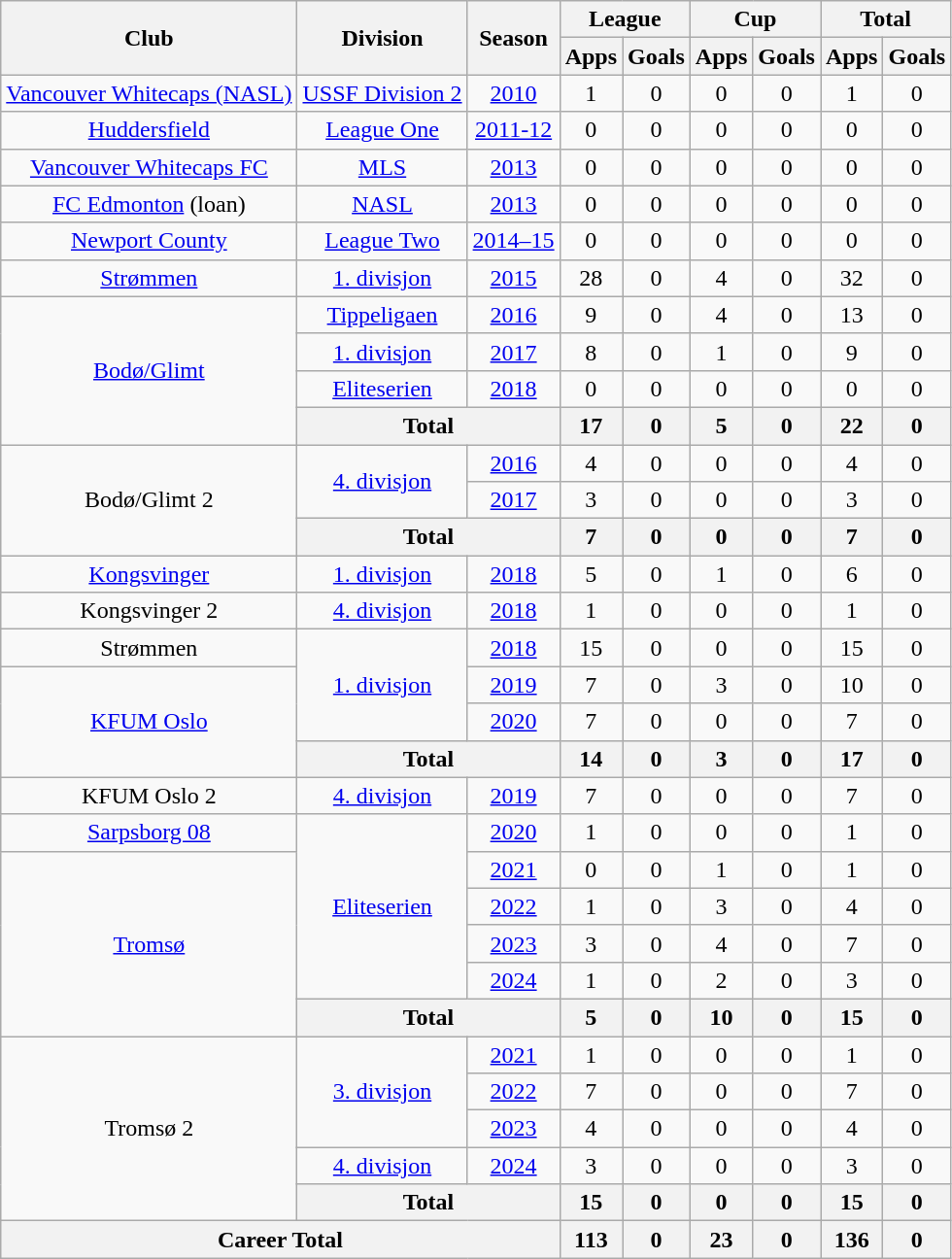<table class="wikitable" style="text-align: center;">
<tr>
<th rowspan="2">Club</th>
<th rowspan="2">Division</th>
<th rowspan="2">Season</th>
<th colspan="2">League</th>
<th colspan="2">Cup</th>
<th colspan="2">Total</th>
</tr>
<tr>
<th>Apps</th>
<th>Goals</th>
<th>Apps</th>
<th>Goals</th>
<th>Apps</th>
<th>Goals</th>
</tr>
<tr>
<td><a href='#'>Vancouver Whitecaps (NASL)</a></td>
<td><a href='#'>USSF Division 2</a></td>
<td><a href='#'>2010</a></td>
<td>1</td>
<td>0</td>
<td>0</td>
<td>0</td>
<td>1</td>
<td>0</td>
</tr>
<tr>
<td><a href='#'>Huddersfield</a></td>
<td><a href='#'>League One</a></td>
<td><a href='#'>2011-12</a></td>
<td>0</td>
<td>0</td>
<td>0</td>
<td>0</td>
<td>0</td>
<td>0</td>
</tr>
<tr>
<td><a href='#'>Vancouver Whitecaps FC</a></td>
<td><a href='#'>MLS</a></td>
<td><a href='#'>2013</a></td>
<td>0</td>
<td>0</td>
<td>0</td>
<td>0</td>
<td>0</td>
<td>0</td>
</tr>
<tr>
<td><a href='#'>FC Edmonton</a> (loan)</td>
<td><a href='#'>NASL</a></td>
<td><a href='#'>2013</a></td>
<td>0</td>
<td>0</td>
<td>0</td>
<td>0</td>
<td>0</td>
<td>0</td>
</tr>
<tr>
<td><a href='#'>Newport County</a></td>
<td><a href='#'>League Two</a></td>
<td><a href='#'>2014–15</a></td>
<td>0</td>
<td>0</td>
<td>0</td>
<td>0</td>
<td>0</td>
<td>0</td>
</tr>
<tr>
<td><a href='#'>Strømmen</a></td>
<td><a href='#'>1. divisjon</a></td>
<td><a href='#'>2015</a></td>
<td>28</td>
<td>0</td>
<td>4</td>
<td>0</td>
<td>32</td>
<td>0</td>
</tr>
<tr>
<td rowspan="4" valign="center"><a href='#'>Bodø/Glimt</a></td>
<td><a href='#'>Tippeligaen</a></td>
<td><a href='#'>2016</a></td>
<td>9</td>
<td>0</td>
<td>4</td>
<td>0</td>
<td>13</td>
<td>0</td>
</tr>
<tr>
<td><a href='#'>1. divisjon</a></td>
<td><a href='#'>2017</a></td>
<td>8</td>
<td>0</td>
<td>1</td>
<td>0</td>
<td>9</td>
<td>0</td>
</tr>
<tr>
<td><a href='#'>Eliteserien</a></td>
<td><a href='#'>2018</a></td>
<td>0</td>
<td>0</td>
<td>0</td>
<td>0</td>
<td>0</td>
<td>0</td>
</tr>
<tr>
<th colspan="2">Total</th>
<th>17</th>
<th>0</th>
<th>5</th>
<th>0</th>
<th>22</th>
<th>0</th>
</tr>
<tr>
<td rowspan="3" valign="center">Bodø/Glimt 2</td>
<td rowspan="2"><a href='#'>4. divisjon</a></td>
<td><a href='#'>2016</a></td>
<td>4</td>
<td>0</td>
<td>0</td>
<td>0</td>
<td>4</td>
<td>0</td>
</tr>
<tr>
<td><a href='#'>2017</a></td>
<td>3</td>
<td>0</td>
<td>0</td>
<td>0</td>
<td>3</td>
<td>0</td>
</tr>
<tr>
<th colspan="2">Total</th>
<th>7</th>
<th>0</th>
<th>0</th>
<th>0</th>
<th>7</th>
<th>0</th>
</tr>
<tr>
<td><a href='#'>Kongsvinger</a></td>
<td><a href='#'>1. divisjon</a></td>
<td><a href='#'>2018</a></td>
<td>5</td>
<td>0</td>
<td>1</td>
<td>0</td>
<td>6</td>
<td>0</td>
</tr>
<tr>
<td>Kongsvinger 2</td>
<td><a href='#'>4. divisjon</a></td>
<td><a href='#'>2018</a></td>
<td>1</td>
<td>0</td>
<td>0</td>
<td>0</td>
<td>1</td>
<td>0</td>
</tr>
<tr>
<td>Strømmen</td>
<td rowspan="3"><a href='#'>1. divisjon</a></td>
<td><a href='#'>2018</a></td>
<td>15</td>
<td>0</td>
<td>0</td>
<td>0</td>
<td>15</td>
<td>0</td>
</tr>
<tr>
<td rowspan="3" valign="center"><a href='#'>KFUM Oslo</a></td>
<td><a href='#'>2019</a></td>
<td>7</td>
<td>0</td>
<td>3</td>
<td>0</td>
<td>10</td>
<td>0</td>
</tr>
<tr>
<td><a href='#'>2020</a></td>
<td>7</td>
<td>0</td>
<td>0</td>
<td>0</td>
<td>7</td>
<td>0</td>
</tr>
<tr>
<th colspan="2">Total</th>
<th>14</th>
<th>0</th>
<th>3</th>
<th>0</th>
<th>17</th>
<th>0</th>
</tr>
<tr>
<td>KFUM Oslo 2</td>
<td><a href='#'>4. divisjon</a></td>
<td><a href='#'>2019</a></td>
<td>7</td>
<td>0</td>
<td>0</td>
<td>0</td>
<td>7</td>
<td>0</td>
</tr>
<tr>
<td><a href='#'>Sarpsborg 08</a></td>
<td rowspan="5"><a href='#'>Eliteserien</a></td>
<td><a href='#'>2020</a></td>
<td>1</td>
<td>0</td>
<td>0</td>
<td>0</td>
<td>1</td>
<td>0</td>
</tr>
<tr>
<td rowspan="5"><a href='#'>Tromsø</a></td>
<td><a href='#'>2021</a></td>
<td>0</td>
<td>0</td>
<td>1</td>
<td>0</td>
<td>1</td>
<td>0</td>
</tr>
<tr>
<td><a href='#'>2022</a></td>
<td>1</td>
<td>0</td>
<td>3</td>
<td>0</td>
<td>4</td>
<td>0</td>
</tr>
<tr>
<td><a href='#'>2023</a></td>
<td>3</td>
<td>0</td>
<td>4</td>
<td>0</td>
<td>7</td>
<td>0</td>
</tr>
<tr>
<td><a href='#'>2024</a></td>
<td>1</td>
<td>0</td>
<td>2</td>
<td>0</td>
<td>3</td>
<td>0</td>
</tr>
<tr>
<th colspan="2">Total</th>
<th>5</th>
<th>0</th>
<th>10</th>
<th>0</th>
<th>15</th>
<th>0</th>
</tr>
<tr>
<td rowspan="5">Tromsø 2</td>
<td rowspan="3"><a href='#'>3. divisjon</a></td>
<td><a href='#'>2021</a></td>
<td>1</td>
<td>0</td>
<td>0</td>
<td>0</td>
<td>1</td>
<td>0</td>
</tr>
<tr>
<td><a href='#'>2022</a></td>
<td>7</td>
<td>0</td>
<td>0</td>
<td>0</td>
<td>7</td>
<td>0</td>
</tr>
<tr>
<td><a href='#'>2023</a></td>
<td>4</td>
<td>0</td>
<td>0</td>
<td>0</td>
<td>4</td>
<td>0</td>
</tr>
<tr>
<td><a href='#'>4. divisjon</a></td>
<td><a href='#'>2024</a></td>
<td>3</td>
<td>0</td>
<td>0</td>
<td>0</td>
<td>3</td>
<td>0</td>
</tr>
<tr>
<th colspan="2">Total</th>
<th>15</th>
<th>0</th>
<th>0</th>
<th>0</th>
<th>15</th>
<th>0</th>
</tr>
<tr>
<th colspan="3">Career Total</th>
<th>113</th>
<th>0</th>
<th>23</th>
<th>0</th>
<th>136</th>
<th>0</th>
</tr>
</table>
